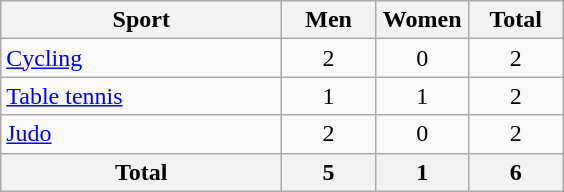<table class="wikitable sortable" style="text-align:center;">
<tr>
<th width=180>Sport</th>
<th width=55>Men</th>
<th width=55>Women</th>
<th width=55>Total</th>
</tr>
<tr>
<td align=left><a href='#'>Cycling</a></td>
<td>2</td>
<td>0</td>
<td>2</td>
</tr>
<tr>
<td align=left><a href='#'>Table tennis</a></td>
<td>1</td>
<td>1</td>
<td>2</td>
</tr>
<tr>
<td align=left><a href='#'>Judo</a></td>
<td>2</td>
<td>0</td>
<td>2</td>
</tr>
<tr>
<th>Total</th>
<th>5</th>
<th>1</th>
<th>6</th>
</tr>
</table>
